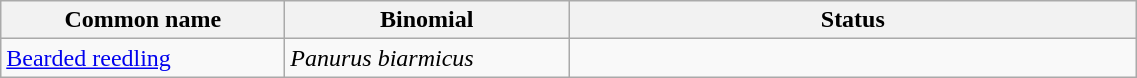<table width=60% class="wikitable">
<tr>
<th width=15%>Common name</th>
<th width=15%>Binomial</th>
<th width=30%>Status</th>
</tr>
<tr>
<td><a href='#'>Bearded reedling</a></td>
<td><em>Panurus biarmicus</em></td>
<td></td>
</tr>
</table>
